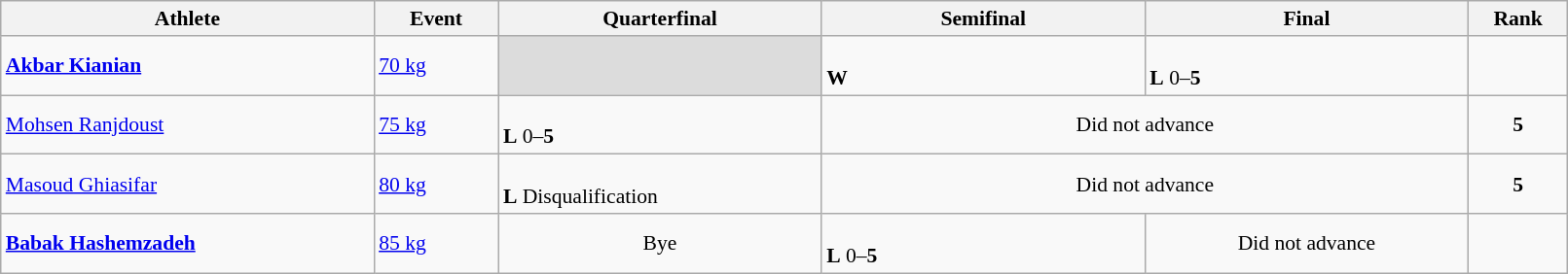<table class="wikitable" width="85%" style="text-align:left; font-size:90%">
<tr>
<th width="15%">Athlete</th>
<th width="5%">Event</th>
<th width="13%">Quarterfinal</th>
<th width="13%">Semifinal</th>
<th width="13%">Final</th>
<th width="4%">Rank</th>
</tr>
<tr>
<td><strong><a href='#'>Akbar Kianian</a></strong></td>
<td><a href='#'>70 kg</a></td>
<td bgcolor=#DCDCDC></td>
<td><br><strong>W</strong> </td>
<td><br><strong>L</strong> 0–<strong>5</strong></td>
<td align=center></td>
</tr>
<tr>
<td><a href='#'>Mohsen Ranjdoust</a></td>
<td><a href='#'>75 kg</a></td>
<td><br><strong>L</strong> 0–<strong>5</strong></td>
<td colspan=2 align=center>Did not advance</td>
<td align=center><strong>5</strong></td>
</tr>
<tr>
<td><a href='#'>Masoud Ghiasifar</a></td>
<td><a href='#'>80 kg</a></td>
<td><br><strong>L</strong> Disqualification</td>
<td colspan=2 align=center>Did not advance</td>
<td align=center><strong>5</strong></td>
</tr>
<tr>
<td><strong><a href='#'>Babak Hashemzadeh</a></strong></td>
<td><a href='#'>85 kg</a></td>
<td align=center>Bye</td>
<td><br><strong>L</strong> 0–<strong>5</strong></td>
<td align=center>Did not advance</td>
<td align=center></td>
</tr>
</table>
